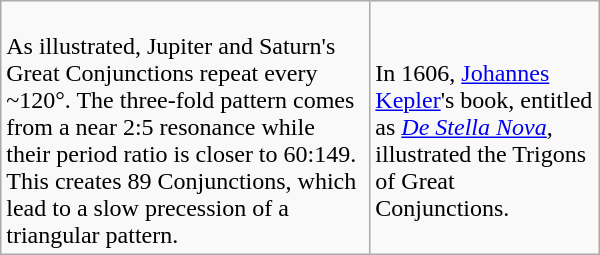<table class=wikitable align=right width=400>
<tr>
<td><br>As illustrated, Jupiter and Saturn's Great Conjunctions repeat every ~120°. The three-fold pattern comes from a near 2:5 resonance while their period ratio is closer to 60:149. This creates 89 Conjunctions, which lead to a slow precession of a triangular pattern.</td>
<td><br>In 1606, <a href='#'>Johannes Kepler</a>'s book, entitled as <em><a href='#'>De Stella Nova</a></em>, illustrated the Trigons of Great Conjunctions.</td>
</tr>
</table>
